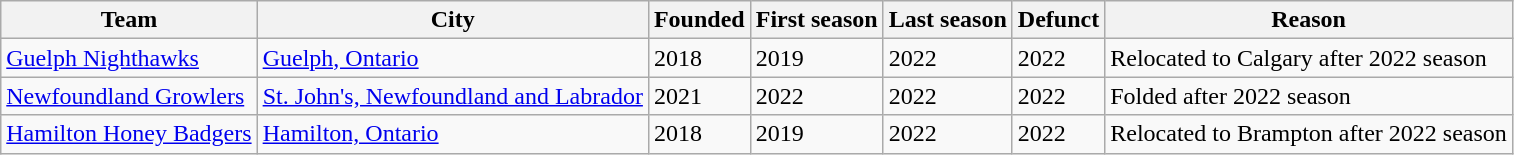<table class="wikitable">
<tr>
<th scope="col">Team</th>
<th scope="col">City</th>
<th scope="col">Founded</th>
<th scope="col">First season</th>
<th scope="col">Last season</th>
<th scope="col">Defunct</th>
<th scope="col">Reason</th>
</tr>
<tr>
<td scope="row"><a href='#'>Guelph Nighthawks</a></td>
<td><a href='#'>Guelph, Ontario</a></td>
<td>2018</td>
<td>2019</td>
<td>2022</td>
<td>2022</td>
<td>Relocated to Calgary after 2022 season</td>
</tr>
<tr>
<td scope="row"><a href='#'>Newfoundland Growlers</a></td>
<td><a href='#'>St. John's, Newfoundland and Labrador</a></td>
<td>2021</td>
<td>2022</td>
<td>2022</td>
<td>2022</td>
<td>Folded after 2022 season</td>
</tr>
<tr>
<td scope="row"><a href='#'>Hamilton Honey Badgers</a></td>
<td><a href='#'>Hamilton, Ontario</a></td>
<td>2018</td>
<td>2019</td>
<td>2022</td>
<td>2022</td>
<td>Relocated to Brampton after 2022 season</td>
</tr>
</table>
